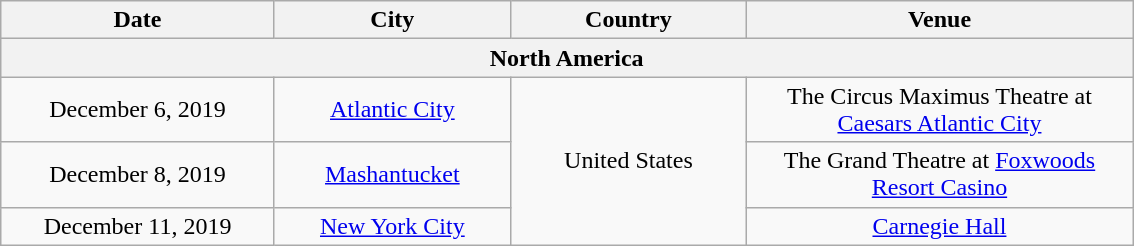<table class="wikitable" style="text-align:center;">
<tr>
<th style="width:175px;">Date</th>
<th style="width:150px;">City</th>
<th style="width:150px;">Country</th>
<th style="width:250px;">Venue</th>
</tr>
<tr>
<th colspan="4">North America</th>
</tr>
<tr>
<td>December 6, 2019</td>
<td><a href='#'>Atlantic City</a></td>
<td rowspan="3">United States</td>
<td>The Circus Maximus Theatre at <a href='#'>Caesars Atlantic City</a></td>
</tr>
<tr>
<td>December 8, 2019</td>
<td><a href='#'>Mashantucket</a></td>
<td>The Grand Theatre at <a href='#'>Foxwoods Resort Casino</a></td>
</tr>
<tr>
<td>December 11, 2019</td>
<td><a href='#'>New York City</a></td>
<td><a href='#'>Carnegie Hall</a></td>
</tr>
</table>
